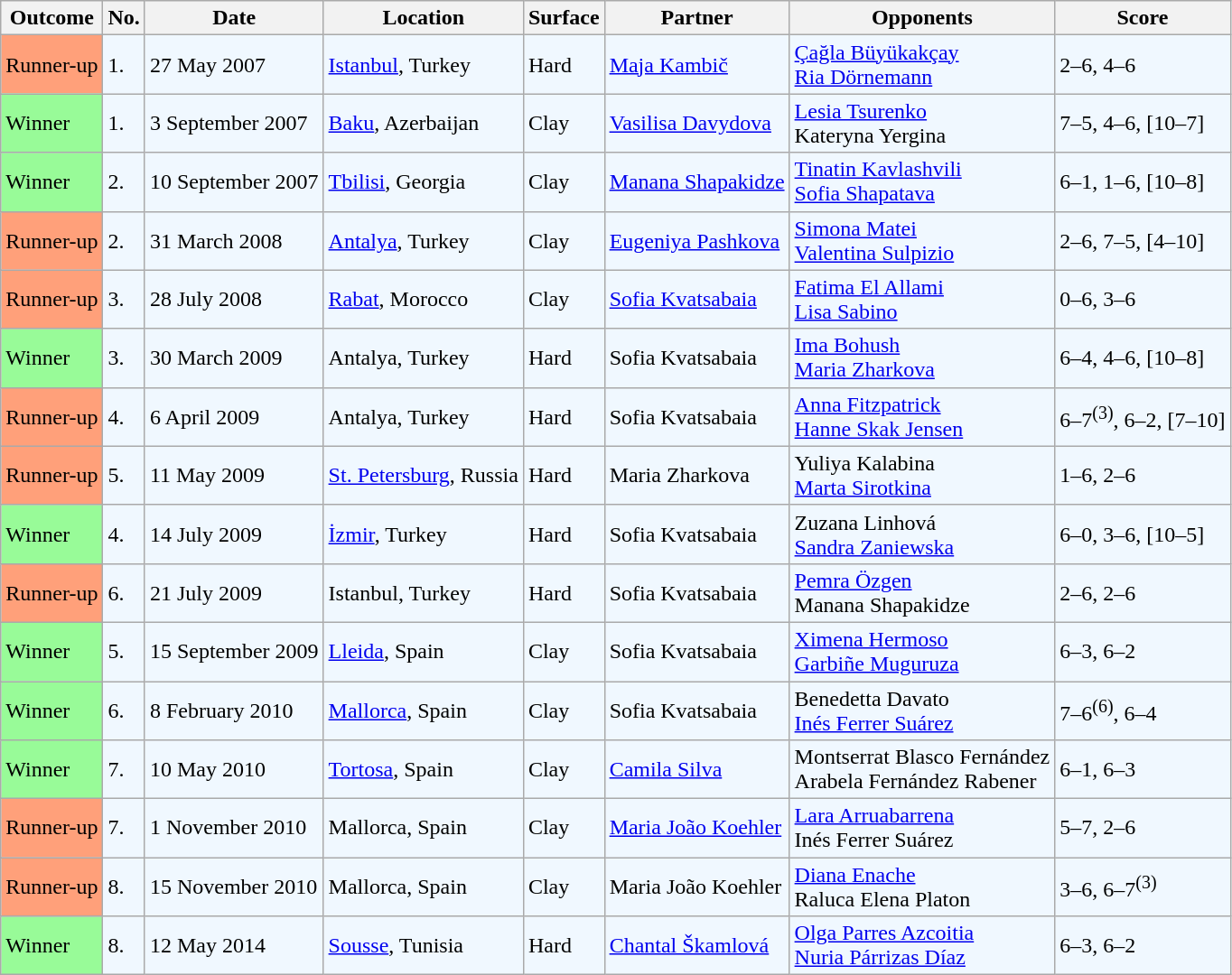<table class="sortable wikitable">
<tr>
<th>Outcome</th>
<th>No.</th>
<th>Date</th>
<th>Location</th>
<th>Surface</th>
<th>Partner</th>
<th>Opponents</th>
<th class="unsortable">Score</th>
</tr>
<tr style="background:#f0f8ff;">
<td style="background:#ffa07a;">Runner-up</td>
<td>1.</td>
<td>27 May 2007</td>
<td><a href='#'>Istanbul</a>, Turkey</td>
<td>Hard</td>
<td> <a href='#'>Maja Kambič</a></td>
<td> <a href='#'>Çağla Büyükakçay</a> <br>  <a href='#'>Ria Dörnemann</a></td>
<td>2–6, 4–6</td>
</tr>
<tr style="background:#f0f8ff;">
<td bgcolor="98FB98">Winner</td>
<td>1.</td>
<td>3 September 2007</td>
<td><a href='#'>Baku</a>, Azerbaijan</td>
<td>Clay</td>
<td> <a href='#'>Vasilisa Davydova</a></td>
<td> <a href='#'>Lesia Tsurenko</a> <br>  Kateryna Yergina</td>
<td>7–5, 4–6, [10–7]</td>
</tr>
<tr style="background:#f0f8ff;">
<td bgcolor="98FB98">Winner</td>
<td>2.</td>
<td>10 September 2007</td>
<td><a href='#'>Tbilisi</a>, Georgia</td>
<td>Clay</td>
<td> <a href='#'>Manana Shapakidze</a></td>
<td> <a href='#'>Tinatin Kavlashvili</a> <br>  <a href='#'>Sofia Shapatava</a></td>
<td>6–1, 1–6, [10–8]</td>
</tr>
<tr style="background:#f0f8ff;">
<td style="background:#ffa07a;">Runner-up</td>
<td>2.</td>
<td>31 March 2008</td>
<td><a href='#'>Antalya</a>, Turkey</td>
<td>Clay</td>
<td> <a href='#'>Eugeniya Pashkova</a></td>
<td> <a href='#'>Simona Matei</a> <br>  <a href='#'>Valentina Sulpizio</a></td>
<td>2–6, 7–5, [4–10]</td>
</tr>
<tr style="background:#f0f8ff;">
<td style="background:#ffa07a;">Runner-up</td>
<td>3.</td>
<td>28 July 2008</td>
<td><a href='#'>Rabat</a>, Morocco</td>
<td>Clay</td>
<td> <a href='#'>Sofia Kvatsabaia</a></td>
<td> <a href='#'>Fatima El Allami</a> <br>  <a href='#'>Lisa Sabino</a></td>
<td>0–6, 3–6</td>
</tr>
<tr style="background:#f0f8ff;">
<td style="background:#98fb98;">Winner</td>
<td>3.</td>
<td>30 March 2009</td>
<td>Antalya, Turkey</td>
<td>Hard</td>
<td> Sofia Kvatsabaia</td>
<td> <a href='#'>Ima Bohush</a> <br>  <a href='#'>Maria Zharkova</a></td>
<td>6–4, 4–6, [10–8]</td>
</tr>
<tr style="background:#f0f8ff;">
<td style="background:#ffa07a;">Runner-up</td>
<td>4.</td>
<td>6 April 2009</td>
<td>Antalya, Turkey</td>
<td>Hard</td>
<td> Sofia Kvatsabaia</td>
<td> <a href='#'>Anna Fitzpatrick</a> <br>  <a href='#'>Hanne Skak Jensen</a></td>
<td>6–7<sup>(3)</sup>, 6–2, [7–10]</td>
</tr>
<tr style="background:#f0f8ff;">
<td style="background:#ffa07a;">Runner-up</td>
<td>5.</td>
<td>11 May 2009</td>
<td><a href='#'>St. Petersburg</a>, Russia</td>
<td>Hard</td>
<td> Maria Zharkova</td>
<td> Yuliya Kalabina <br>  <a href='#'>Marta Sirotkina</a></td>
<td>1–6, 2–6</td>
</tr>
<tr style="background:#f0f8ff;">
<td style="background:#98fb98;">Winner</td>
<td>4.</td>
<td>14 July 2009</td>
<td><a href='#'>İzmir</a>, Turkey</td>
<td>Hard</td>
<td> Sofia Kvatsabaia</td>
<td> Zuzana Linhová <br>  <a href='#'>Sandra Zaniewska</a></td>
<td>6–0, 3–6, [10–5]</td>
</tr>
<tr style="background:#f0f8ff;">
<td style="background:#ffa07a;">Runner-up</td>
<td>6.</td>
<td>21 July 2009</td>
<td>Istanbul, Turkey</td>
<td>Hard</td>
<td> Sofia Kvatsabaia</td>
<td> <a href='#'>Pemra Özgen</a> <br>  Manana Shapakidze</td>
<td>2–6, 2–6</td>
</tr>
<tr style="background:#f0f8ff;">
<td style="background:#98fb98;">Winner</td>
<td>5.</td>
<td>15 September 2009</td>
<td><a href='#'>Lleida</a>, Spain</td>
<td>Clay</td>
<td> Sofia Kvatsabaia</td>
<td> <a href='#'>Ximena Hermoso</a> <br>  <a href='#'>Garbiñe Muguruza</a></td>
<td>6–3, 6–2</td>
</tr>
<tr style="background:#f0f8ff;">
<td style="background:#98fb98;">Winner</td>
<td>6.</td>
<td>8 February 2010</td>
<td><a href='#'>Mallorca</a>, Spain</td>
<td>Clay</td>
<td> Sofia Kvatsabaia</td>
<td> Benedetta Davato <br>  <a href='#'>Inés Ferrer Suárez</a></td>
<td>7–6<sup>(6)</sup>, 6–4</td>
</tr>
<tr style="background:#f0f8ff;">
<td style="background:#98fb98;">Winner</td>
<td>7.</td>
<td>10 May 2010</td>
<td><a href='#'>Tortosa</a>, Spain</td>
<td>Clay</td>
<td> <a href='#'>Camila Silva</a></td>
<td> Montserrat Blasco Fernández <br>  Arabela Fernández Rabener</td>
<td>6–1, 6–3</td>
</tr>
<tr style="background:#f0f8ff;">
<td style="background:#ffa07a;">Runner-up</td>
<td>7.</td>
<td>1 November 2010</td>
<td>Mallorca, Spain</td>
<td>Clay</td>
<td> <a href='#'>Maria João Koehler</a></td>
<td> <a href='#'>Lara Arruabarrena</a> <br>  Inés Ferrer Suárez</td>
<td>5–7, 2–6</td>
</tr>
<tr style="background:#f0f8ff;">
<td style="background:#ffa07a;">Runner-up</td>
<td>8.</td>
<td>15 November 2010</td>
<td>Mallorca, Spain</td>
<td>Clay</td>
<td> Maria João Koehler</td>
<td> <a href='#'>Diana Enache</a> <br>  Raluca Elena Platon</td>
<td>3–6, 6–7<sup>(3)</sup></td>
</tr>
<tr style="background:#f0f8ff;">
<td style="background:#98fb98;">Winner</td>
<td>8.</td>
<td>12 May 2014</td>
<td><a href='#'>Sousse</a>, Tunisia</td>
<td>Hard</td>
<td> <a href='#'>Chantal Škamlová</a></td>
<td> <a href='#'>Olga Parres Azcoitia</a> <br>  <a href='#'>Nuria Párrizas Díaz</a></td>
<td>6–3, 6–2</td>
</tr>
</table>
